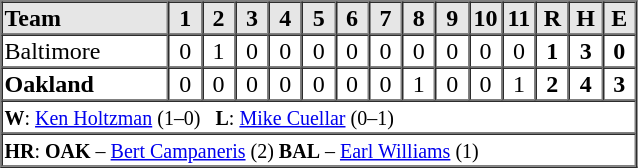<table border=1 cellspacing=0 width=425 style="margin-left:3em;">
<tr style="text-align:center; background-color:#e6e6e6;">
<th align=left width=25%>Team</th>
<th width=5%>1</th>
<th width=5%>2</th>
<th width=5%>3</th>
<th width=5%>4</th>
<th width=5%>5</th>
<th width=5%>6</th>
<th width=5%>7</th>
<th width=5%>8</th>
<th width=5%>9</th>
<th width=5%>10</th>
<th width=5%>11</th>
<th width=5%>R</th>
<th width=5%>H</th>
<th width=5%>E</th>
</tr>
<tr style="text-align:center;">
<td align=left>Baltimore</td>
<td>0</td>
<td>1</td>
<td>0</td>
<td>0</td>
<td>0</td>
<td>0</td>
<td>0</td>
<td>0</td>
<td>0</td>
<td>0</td>
<td>0</td>
<td><strong>1</strong></td>
<td><strong>3</strong></td>
<td><strong>0</strong></td>
</tr>
<tr style="text-align:center;">
<td align=left><strong>Oakland</strong></td>
<td>0</td>
<td>0</td>
<td>0</td>
<td>0</td>
<td>0</td>
<td>0</td>
<td>0</td>
<td>1</td>
<td>0</td>
<td>0</td>
<td>1</td>
<td><strong>2</strong></td>
<td><strong>4</strong></td>
<td><strong>3</strong></td>
</tr>
<tr style="text-align:left;">
<td colspan=16><small><strong>W</strong>: <a href='#'>Ken Holtzman</a> (1–0)   <strong>L</strong>: <a href='#'>Mike Cuellar</a> (0–1)</small></td>
</tr>
<tr style="text-align:left;">
<td colspan=16><small><strong>HR</strong>: <strong>OAK</strong> – <a href='#'>Bert Campaneris</a> (2) <strong>BAL</strong> – <a href='#'>Earl Williams</a> (1)</small></td>
</tr>
</table>
